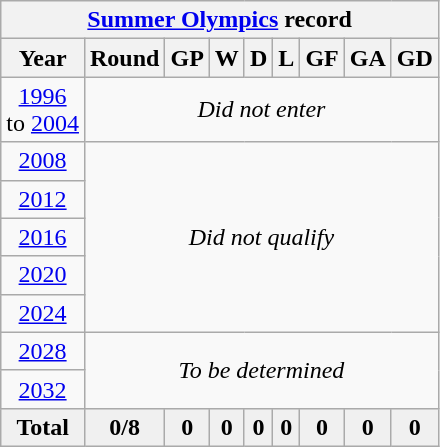<table class="wikitable" style="text-align: center;">
<tr>
<th colspan=9><a href='#'>Summer Olympics</a> record</th>
</tr>
<tr>
<th>Year</th>
<th>Round</th>
<th>GP</th>
<th>W</th>
<th>D</th>
<th>L</th>
<th>GF</th>
<th>GA</th>
<th>GD</th>
</tr>
<tr>
<td> <a href='#'>1996</a><br>to  <a href='#'>2004</a></td>
<td colspan=8><em>Did not enter</em></td>
</tr>
<tr>
<td> <a href='#'>2008</a></td>
<td colspan=8 rowspan=5><em>Did not qualify</em></td>
</tr>
<tr>
<td> <a href='#'>2012</a></td>
</tr>
<tr>
<td> <a href='#'>2016</a></td>
</tr>
<tr>
<td> <a href='#'>2020</a></td>
</tr>
<tr>
<td> <a href='#'>2024</a></td>
</tr>
<tr>
<td> <a href='#'>2028</a></td>
<td colspan=8 rowspan=2><em>To be determined</em></td>
</tr>
<tr>
<td> <a href='#'>2032</a></td>
</tr>
<tr style="background:#f0f0f0;font-weight:bold;">
<td>Total</td>
<td>0/8</td>
<td>0</td>
<td>0</td>
<td>0</td>
<td>0</td>
<td>0</td>
<td>0</td>
<td>0</td>
</tr>
</table>
